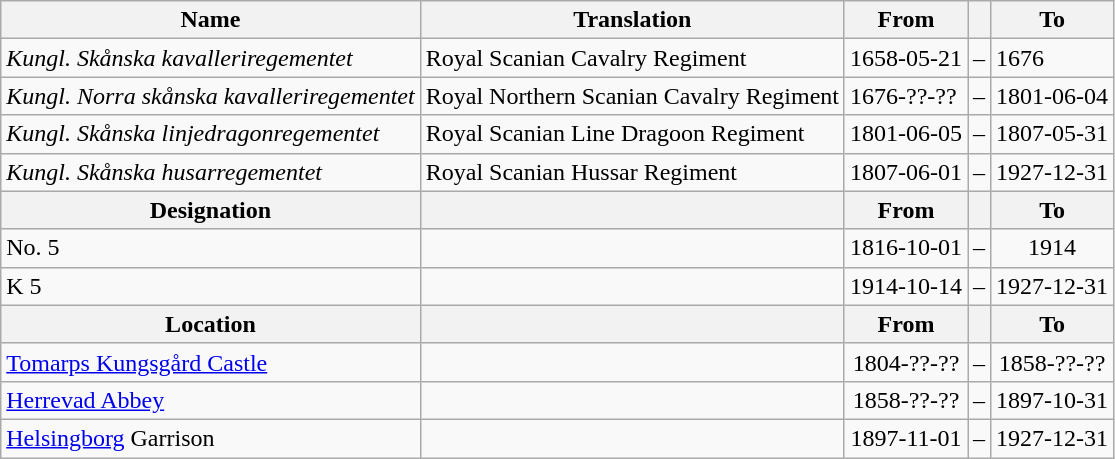<table class="wikitable">
<tr>
<th style="font-weight:bold;">Name</th>
<th style="font-weight:bold;">Translation</th>
<th style="text-align: center; font-weight:bold;">From</th>
<th></th>
<th style="text-align: center; font-weight:bold;">To</th>
</tr>
<tr>
<td style="font-style:italic;">Kungl. Skånska kavalleriregementet</td>
<td>Royal Scanian Cavalry Regiment</td>
<td>1658-05-21</td>
<td>–</td>
<td>1676</td>
</tr>
<tr>
<td style="font-style:italic;">Kungl. Norra skånska kavalleriregementet</td>
<td>Royal Northern Scanian Cavalry Regiment</td>
<td>1676-??-??</td>
<td>–</td>
<td>1801-06-04</td>
</tr>
<tr>
<td style="font-style:italic;">Kungl. Skånska linjedragonregementet</td>
<td>Royal Scanian Line Dragoon Regiment</td>
<td>1801-06-05</td>
<td>–</td>
<td>1807-05-31</td>
</tr>
<tr>
<td style="font-style:italic;">Kungl. Skånska husarregementet</td>
<td>Royal Scanian Hussar Regiment</td>
<td>1807-06-01</td>
<td>–</td>
<td>1927-12-31</td>
</tr>
<tr>
<th style="font-weight:bold;">Designation</th>
<th style="font-weight:bold;"></th>
<th style="text-align: center; font-weight:bold;">From</th>
<th></th>
<th style="text-align: center; font-weight:bold;">To</th>
</tr>
<tr>
<td>No. 5</td>
<td></td>
<td style="text-align: center;">1816-10-01</td>
<td style="text-align: center;">–</td>
<td style="text-align: center;">1914</td>
</tr>
<tr>
<td>K 5</td>
<td></td>
<td style="text-align: center;">1914-10-14</td>
<td style="text-align: center;">–</td>
<td style="text-align: center;">1927-12-31</td>
</tr>
<tr>
<th style="font-weight:bold;">Location</th>
<th style="font-weight:bold;"></th>
<th style="text-align: center; font-weight:bold;">From</th>
<th></th>
<th style="text-align: center; font-weight:bold;">To</th>
</tr>
<tr>
<td><a href='#'>Tomarps Kungsgård Castle</a></td>
<td></td>
<td style="text-align: center;">1804-??-??</td>
<td style="text-align: center;">–</td>
<td style="text-align: center;">1858-??-??</td>
</tr>
<tr>
<td><a href='#'>Herrevad Abbey</a></td>
<td></td>
<td style="text-align: center;">1858-??-??</td>
<td style="text-align: center;">–</td>
<td style="text-align: center;">1897-10-31</td>
</tr>
<tr>
<td><a href='#'>Helsingborg</a> Garrison</td>
<td></td>
<td style="text-align: center;">1897-11-01</td>
<td style="text-align: center;">–</td>
<td style="text-align: center;">1927-12-31</td>
</tr>
</table>
